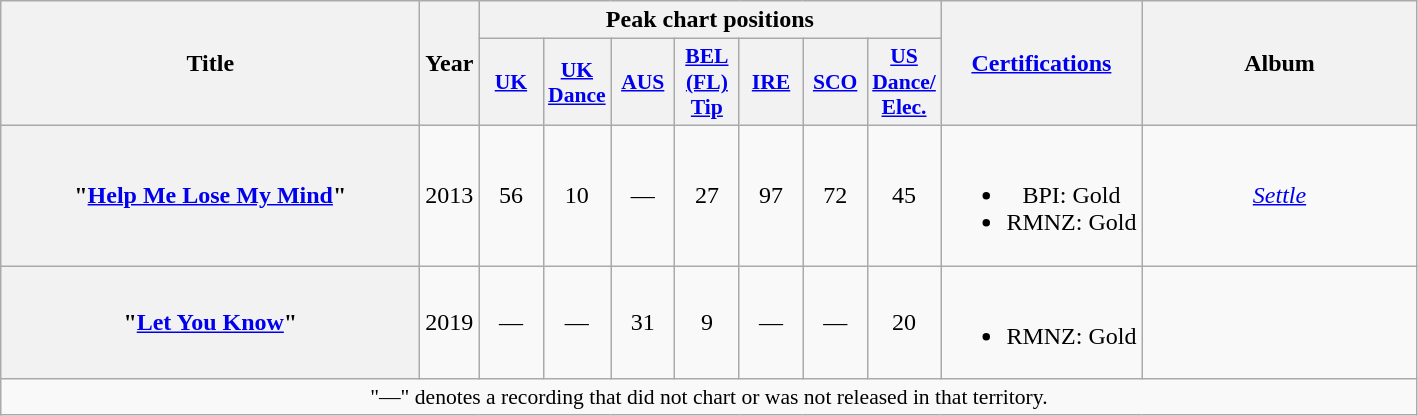<table class="wikitable plainrowheaders" style="text-align:center;">
<tr>
<th scope="col" rowspan="2" style="width:17em;">Title</th>
<th scope="col" rowspan="2" style="width:1em;">Year</th>
<th scope="col" colspan="7">Peak chart positions</th>
<th scope="col" rowspan="2""><a href='#'>Certifications</a></th>
<th scope="col" rowspan="2" style="width:11em;">Album</th>
</tr>
<tr>
<th scope="col" style="width:2.5em;font-size:90%;"><a href='#'>UK</a><br></th>
<th scope="col" style="width:2.5em;font-size:90%;"><a href='#'>UK<br>Dance</a><br></th>
<th scope="col" style="width:2.5em;font-size:90%;"><a href='#'>AUS</a><br></th>
<th scope="col" style="width:2.5em;font-size:90%;"><a href='#'>BEL<br>(FL)<br>Tip</a><br></th>
<th scope="col" style="width:2.5em;font-size:90%;"><a href='#'>IRE</a><br></th>
<th scope="col" style="width:2.5em;font-size:90%;"><a href='#'>SCO</a><br></th>
<th scope="col" style="width:2.5em;font-size:90%;"><a href='#'>US<br>Dance/<br>Elec.</a><br></th>
</tr>
<tr>
<th scope="row">"<a href='#'>Help Me Lose My Mind</a>"<br></th>
<td>2013</td>
<td>56</td>
<td>10</td>
<td>—</td>
<td>27</td>
<td>97</td>
<td>72</td>
<td>45</td>
<td><br><ul><li>BPI: Gold</li><li>RMNZ: Gold</li></ul></td>
<td><em><a href='#'>Settle</a></em></td>
</tr>
<tr>
<th scope="row">"<a href='#'>Let You Know</a>"<br></th>
<td>2019</td>
<td>—</td>
<td>—</td>
<td>31</td>
<td>9</td>
<td>—</td>
<td>—</td>
<td>20</td>
<td><br><ul><li>RMNZ: Gold</li></ul></td>
<td></td>
</tr>
<tr>
<td colspan="11" style="font-size:90%">"—" denotes a recording that did not chart or was not released in that territory.</td>
</tr>
</table>
